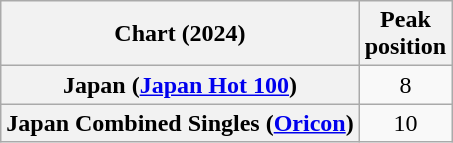<table class="wikitable sortable plainrowheaders" style="text-align:center">
<tr>
<th scope="col">Chart (2024)</th>
<th scope="col">Peak<br>position</th>
</tr>
<tr>
<th scope="row">Japan (<a href='#'>Japan Hot 100</a>)</th>
<td>8</td>
</tr>
<tr>
<th scope="row">Japan Combined Singles (<a href='#'>Oricon</a>)</th>
<td>10</td>
</tr>
</table>
